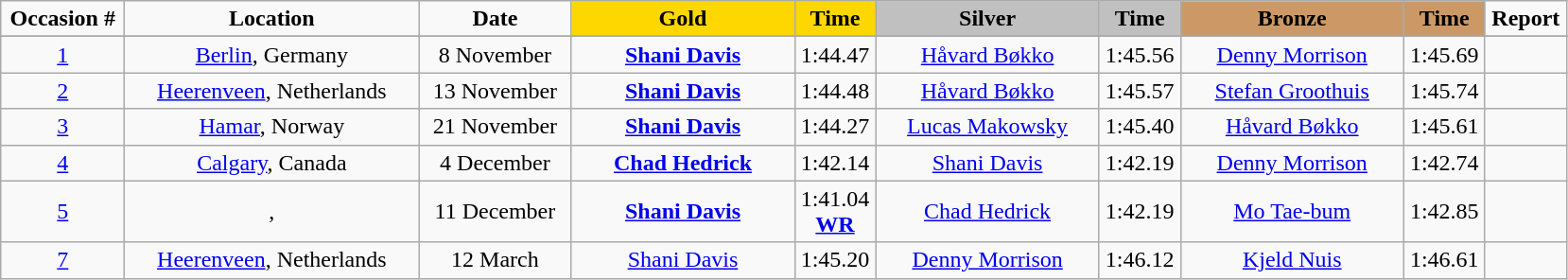<table class="wikitable">
<tr>
<td width="80" align="center"><strong>Occasion #</strong></td>
<td width="200" align="center"><strong>Location</strong></td>
<td width="100" align="center"><strong>Date</strong></td>
<td width="150" bgcolor="gold" align="center"><strong>Gold</strong></td>
<td width="50" bgcolor="gold" align="center"><strong>Time</strong></td>
<td width="150" bgcolor="silver" align="center"><strong>Silver</strong></td>
<td width="50" bgcolor="silver" align="center"><strong>Time</strong></td>
<td width="150" bgcolor="#CC9966" align="center"><strong>Bronze</strong></td>
<td width="50" bgcolor="#CC9966" align="center"><strong>Time</strong></td>
<td width="50" align="center"><strong>Report</strong></td>
</tr>
<tr bgcolor="#cccccc">
</tr>
<tr>
<td align="center"><a href='#'>1</a></td>
<td align="center"><a href='#'>Berlin</a>, Germany</td>
<td align="center">8 November</td>
<td align="center"><strong><a href='#'>Shani Davis</a></strong><br><small></small></td>
<td align="center">1:44.47</td>
<td align="center"><a href='#'>Håvard Bøkko</a><br><small></small></td>
<td align="center">1:45.56</td>
<td align="center"><a href='#'>Denny Morrison</a><br><small></small></td>
<td align="center">1:45.69</td>
<td align="center"></td>
</tr>
<tr>
<td align="center"><a href='#'>2</a></td>
<td align="center"><a href='#'>Heerenveen</a>, Netherlands</td>
<td align="center">13 November</td>
<td align="center"><strong><a href='#'>Shani Davis</a></strong><br><small></small></td>
<td align="center">1:44.48</td>
<td align="center"><a href='#'>Håvard Bøkko</a><br><small></small></td>
<td align="center">1:45.57</td>
<td align="center"><a href='#'>Stefan Groothuis</a><br><small></small></td>
<td align="center">1:45.74</td>
<td align="center"></td>
</tr>
<tr>
<td align="center"><a href='#'>3</a></td>
<td align="center"><a href='#'>Hamar</a>, Norway</td>
<td align="center">21 November</td>
<td align="center"><strong><a href='#'>Shani Davis</a></strong><br><small></small></td>
<td align="center">1:44.27</td>
<td align="center"><a href='#'>Lucas Makowsky</a><br><small></small></td>
<td align="center">1:45.40</td>
<td align="center"><a href='#'>Håvard Bøkko</a><br><small></small></td>
<td align="center">1:45.61</td>
<td align="center"></td>
</tr>
<tr>
<td align="center"><a href='#'>4</a></td>
<td align="center"><a href='#'>Calgary</a>, Canada</td>
<td align="center">4 December</td>
<td align="center"><strong><a href='#'>Chad Hedrick</a></strong><br><small></small></td>
<td align="center">1:42.14</td>
<td align="center"><a href='#'>Shani Davis</a><br><small></small></td>
<td align="center">1:42.19</td>
<td align="center"><a href='#'>Denny Morrison</a><br><small></small></td>
<td align="center">1:42.74</td>
<td align="center"></td>
</tr>
<tr>
<td align="center"><a href='#'>5</a></td>
<td align="center">, </td>
<td align="center">11 December</td>
<td align="center"><strong><a href='#'>Shani Davis</a></strong><br><small></small></td>
<td align="center">1:41.04<br><strong><a href='#'>WR</a></strong></td>
<td align="center"><a href='#'>Chad Hedrick</a><br><small></small></td>
<td align="center">1:42.19</td>
<td align="center"><a href='#'>Mo Tae-bum</a><br><small></small></td>
<td align="center">1:42.85</td>
<td align="center"></td>
</tr>
<tr>
<td align="center"><a href='#'>7</a></td>
<td align="center"><a href='#'>Heerenveen</a>, Netherlands</td>
<td align="center">12 March</td>
<td align="center"><a href='#'>Shani Davis</a><br><small></small></td>
<td align="center">1:45.20</td>
<td align="center"><a href='#'>Denny Morrison</a><br><small></small></td>
<td align="center">1:46.12</td>
<td align="center"><a href='#'>Kjeld Nuis</a><br><small></small></td>
<td align="center">1:46.61</td>
<td align="center"></td>
</tr>
</table>
